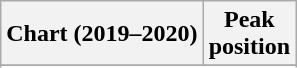<table class="wikitable sortable plainrowheaders" style="text-align:center">
<tr>
<th scope="col">Chart (2019–2020)</th>
<th scope="col">Peak<br>position</th>
</tr>
<tr>
</tr>
<tr>
</tr>
<tr>
</tr>
<tr>
</tr>
</table>
